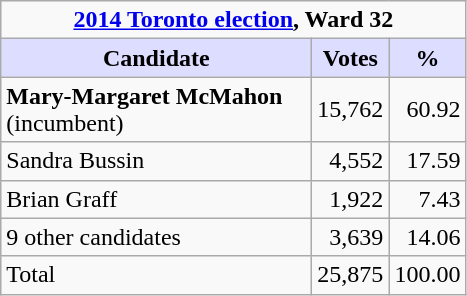<table class="wikitable">
<tr>
<td colspan="3" style="text-align:center;"><strong><a href='#'>2014 Toronto election</a>, Ward 32</strong></td>
</tr>
<tr>
<th style="background:#ddf; width:200px;">Candidate</th>
<th style="background:#ddf;">Votes</th>
<th style="background:#ddf;">%</th>
</tr>
<tr>
<td><strong>Mary-Margaret McMahon</strong> (incumbent)</td>
<td align=right>15,762</td>
<td align=right>60.92</td>
</tr>
<tr>
<td>Sandra Bussin</td>
<td align=right>4,552</td>
<td align=right>17.59</td>
</tr>
<tr>
<td>Brian Graff</td>
<td align=right>1,922</td>
<td align=right>7.43</td>
</tr>
<tr>
<td>9 other candidates</td>
<td align=right>3,639</td>
<td align=right>14.06</td>
</tr>
<tr>
<td>Total</td>
<td align=right>25,875</td>
<td align=right>100.00</td>
</tr>
</table>
